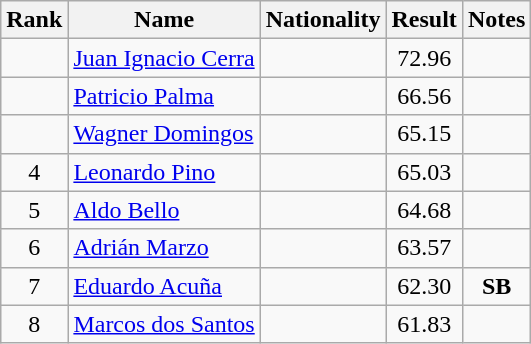<table class="wikitable sortable" style="text-align:center">
<tr>
<th>Rank</th>
<th>Name</th>
<th>Nationality</th>
<th>Result</th>
<th>Notes</th>
</tr>
<tr>
<td></td>
<td align=left><a href='#'>Juan Ignacio Cerra</a></td>
<td align=left></td>
<td>72.96</td>
<td></td>
</tr>
<tr>
<td></td>
<td align=left><a href='#'>Patricio Palma</a></td>
<td align=left></td>
<td>66.56</td>
<td></td>
</tr>
<tr>
<td></td>
<td align=left><a href='#'>Wagner Domingos</a></td>
<td align=left></td>
<td>65.15</td>
<td></td>
</tr>
<tr>
<td>4</td>
<td align=left><a href='#'>Leonardo Pino</a></td>
<td align=left></td>
<td>65.03</td>
<td></td>
</tr>
<tr>
<td>5</td>
<td align=left><a href='#'>Aldo Bello</a></td>
<td align=left></td>
<td>64.68</td>
<td></td>
</tr>
<tr>
<td>6</td>
<td align=left><a href='#'>Adrián Marzo</a></td>
<td align=left></td>
<td>63.57</td>
<td></td>
</tr>
<tr>
<td>7</td>
<td align=left><a href='#'>Eduardo Acuña</a></td>
<td align=left></td>
<td>62.30</td>
<td><strong>SB</strong></td>
</tr>
<tr>
<td>8</td>
<td align=left><a href='#'>Marcos dos Santos</a></td>
<td align=left></td>
<td>61.83</td>
<td></td>
</tr>
</table>
